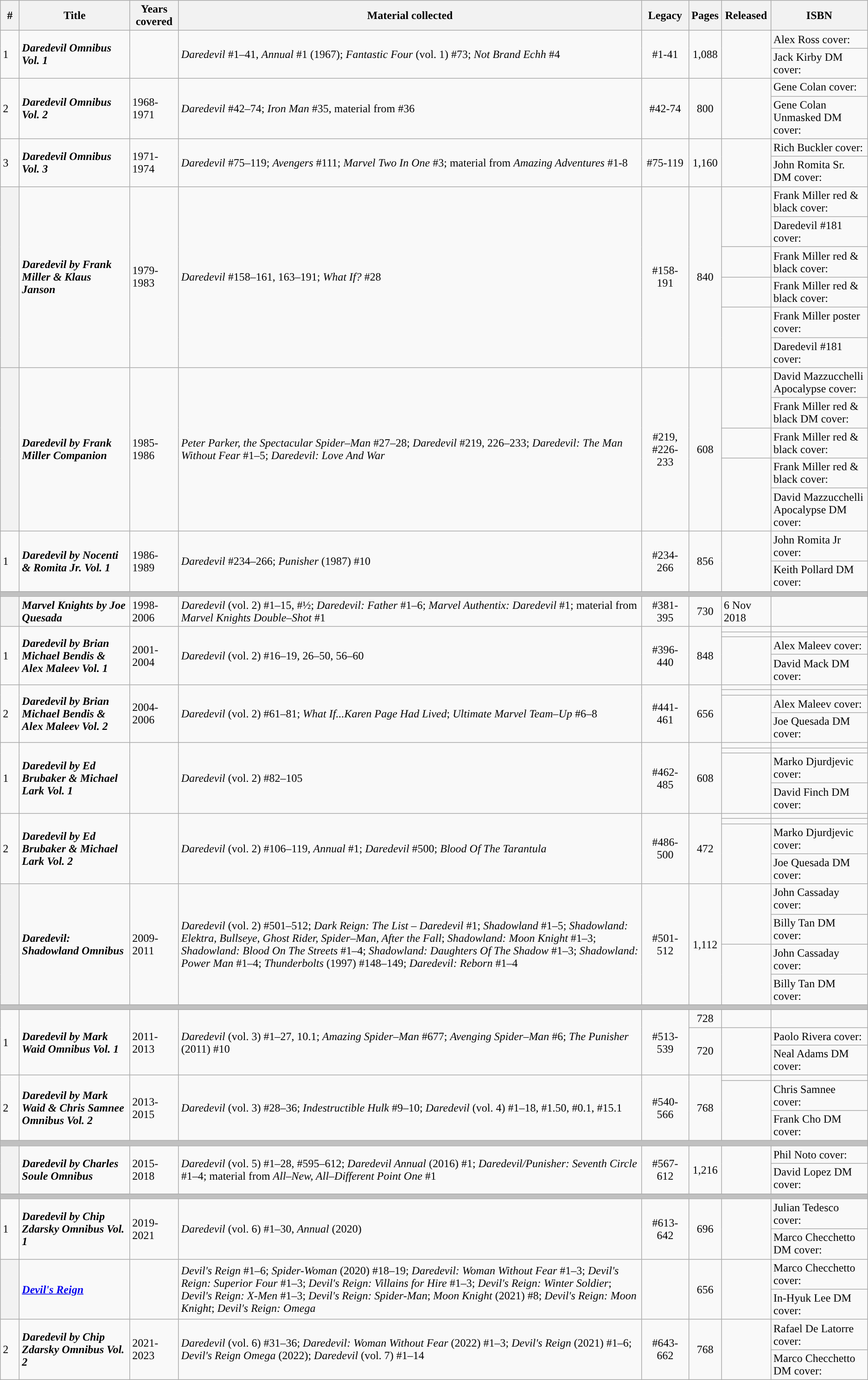<table class="wikitable sortable">
<tr>
<th class="unsortable" width="20px">#</th>
<th>Title</th>
<th>Years covered</th>
<th class="unsortable">Material collected</th>
<th>Legacy</th>
<th>Pages</th>
<th>Released</th>
<th class="unsortable">ISBN</th>
</tr>
<tr>
<td rowspan=2>1</td>
<td rowspan=2><strong><em>Daredevil Omnibus Vol. 1</em></strong></td>
<td rowspan=2></td>
<td rowspan=2><em>Daredevil</em> #1–41, <em>Annual</em> #1 (1967); <em>Fantastic Four</em> (vol. 1) #73; <em>Not Brand Echh</em> #4</td>
<td rowspan=2 style="text-align: center;">#1-41</td>
<td rowspan=2 style="text-align: center;">1,088</td>
<td rowspan=2></td>
<td>Alex Ross cover: </td>
</tr>
<tr>
<td>Jack Kirby DM cover: </td>
</tr>
<tr>
<td rowspan=2>2</td>
<td rowspan=2><strong><em>Daredevil Omnibus Vol. 2</em></strong></td>
<td rowspan=2>1968-1971</td>
<td rowspan=2><em>Daredevil</em> #42–74; <em>Iron Man</em> #35, material from #36</td>
<td rowspan=2 style="text-align: center;">#42-74</td>
<td rowspan=2 style="text-align: center;">800</td>
<td rowspan=2></td>
<td>Gene Colan cover: </td>
</tr>
<tr>
<td>Gene Colan Unmasked DM cover: </td>
</tr>
<tr>
<td rowspan=2>3</td>
<td rowspan=2><strong><em>Daredevil Omnibus Vol. 3</em></strong></td>
<td rowspan=2>1971-1974</td>
<td rowspan=2><em>Daredevil</em> #75–119; <em>Avengers</em> #111; <em>Marvel Two In One</em> #3; material from <em>Amazing Adventures</em> #1-8</td>
<td rowspan=2 style="text-align: center;">#75-119</td>
<td rowspan=2 style="text-align: center;">1,160</td>
<td rowspan=2></td>
<td>Rich Buckler cover: </td>
</tr>
<tr>
<td>John Romita Sr. DM cover: </td>
</tr>
<tr>
<th style="background-color: light grey;" rowspan=6></th>
<td rowspan=6><strong><em>Daredevil by Frank Miller & Klaus Janson</em></strong></td>
<td rowspan=6>1979-1983</td>
<td rowspan=6><em>Daredevil</em> #158–161, 163–191; <em>What If?</em> #28</td>
<td rowspan=6 style="text-align: center;">#158-191</td>
<td rowspan=6 style="text-align: center;">840</td>
<td rowspan=2></td>
<td>Frank Miller red & black cover: </td>
</tr>
<tr>
<td>Daredevil #181 cover: </td>
</tr>
<tr>
<td></td>
<td>Frank Miller red & black cover: </td>
</tr>
<tr>
<td></td>
<td>Frank Miller red & black cover: </td>
</tr>
<tr>
<td rowspan=2></td>
<td>Frank Miller poster cover: </td>
</tr>
<tr>
<td>Daredevil #181 cover: </td>
</tr>
<tr>
<th style="background-color: light grey;" rowspan=5></th>
<td rowspan=5><strong><em>Daredevil by Frank Miller Companion</em></strong></td>
<td rowspan=5>1985-1986</td>
<td rowspan=5><em>Peter Parker, the Spectacular Spider–Man</em> #27–28; <em>Daredevil</em> #219, 226–233; <em>Daredevil: The Man Without Fear</em> #1–5; <em>Daredevil: Love And War</em></td>
<td rowspan=5 style="text-align: center;">#219, #226-233</td>
<td rowspan=5 style="text-align: center;">608</td>
<td rowspan=2></td>
<td>David Mazzucchelli Apocalypse cover: </td>
</tr>
<tr>
<td>Frank Miller red & black DM cover: </td>
</tr>
<tr>
<td></td>
<td>Frank Miller red & black cover: </td>
</tr>
<tr>
<td rowspan=2></td>
<td>Frank Miller red & black cover: </td>
</tr>
<tr>
<td>David Mazzucchelli Apocalypse DM cover: </td>
</tr>
<tr>
<td rowspan=2>1</td>
<td rowspan=2><strong><em>Daredevil by Nocenti & Romita Jr. Vol. 1</em></strong></td>
<td rowspan=2>1986-1989</td>
<td rowspan=2><em>Daredevil</em> #234–266; <em>Punisher</em> (1987) #10</td>
<td rowspan=2 style="text-align: center;">#234-266</td>
<td rowspan=2 style="text-align: center;">856</td>
<td rowspan=2></td>
<td>John Romita Jr cover: </td>
</tr>
<tr>
<td>Keith Pollard DM cover: </td>
</tr>
<tr>
<td colspan=8 style="background-color: silver;"></td>
</tr>
<tr>
<th style="background-color: light grey;"></th>
<td><strong><em>Marvel Knights by Joe Quesada</em></strong></td>
<td>1998-2006</td>
<td><em>Daredevil</em> (vol. 2) #1–15, #½; <em>Daredevil: Father</em> #1–6; <em>Marvel Authentix: Daredevil</em> #1; material from <em>Marvel Knights Double–Shot</em> #1</td>
<td style="text-align: center;">#381-395</td>
<td style="text-align: center;">730</td>
<td>6 Nov 2018</td>
<td></td>
</tr>
<tr>
<td rowspan=4>1</td>
<td rowspan=4><strong><em>Daredevil by Brian Michael Bendis & Alex Maleev Vol. 1</em></strong></td>
<td rowspan=4>2001-2004</td>
<td rowspan=4><em>Daredevil</em> (vol. 2) #16–19, 26–50, 56–60</td>
<td rowspan=4 style="text-align: center;">#396-440</td>
<td rowspan=4 style="text-align: center;">848</td>
<td></td>
<td></td>
</tr>
<tr>
<td></td>
<td></td>
</tr>
<tr>
<td rowspan=2></td>
<td>Alex Maleev cover: </td>
</tr>
<tr>
<td>David Mack DM cover: </td>
</tr>
<tr>
<td rowspan=4>2</td>
<td rowspan=4><strong><em>Daredevil by Brian Michael Bendis & Alex Maleev Vol. 2</em></strong></td>
<td rowspan=4>2004-2006</td>
<td rowspan=4><em>Daredevil</em> (vol. 2) #61–81; <em>What If...Karen Page Had Lived</em>; <em>Ultimate Marvel Team–Up</em> #6–8</td>
<td rowspan=4 style="text-align: center;">#441-461</td>
<td rowspan=4 style="text-align: center;">656</td>
<td></td>
<td></td>
</tr>
<tr>
<td></td>
<td></td>
</tr>
<tr>
<td rowspan=2></td>
<td>Alex Maleev cover: </td>
</tr>
<tr>
<td>Joe Quesada DM cover: </td>
</tr>
<tr>
<td rowspan=4>1</td>
<td rowspan=4><strong><em>Daredevil by Ed Brubaker & Michael Lark Vol. 1</em></strong></td>
<td rowspan=4></td>
<td rowspan=4><em>Daredevil</em> (vol. 2) #82–105</td>
<td rowspan=4 style="text-align: center;">#462-485</td>
<td rowspan=4 style="text-align: center;">608</td>
<td></td>
<td></td>
</tr>
<tr>
<td></td>
<td></td>
</tr>
<tr>
<td rowspan=2></td>
<td>Marko Djurdjevic cover: </td>
</tr>
<tr>
<td>David Finch DM cover: </td>
</tr>
<tr>
<td rowspan=4>2</td>
<td rowspan=4><strong><em>Daredevil by Ed Brubaker & Michael Lark Vol. 2</em></strong></td>
<td rowspan=4></td>
<td rowspan=4><em>Daredevil</em> (vol. 2) #106–119, <em>Annual</em> #1; <em>Daredevil</em> #500; <em>Blood Of The Tarantula</em></td>
<td rowspan=4 style="text-align: center;">#486-500</td>
<td rowspan=4 style="text-align: center;">472</td>
<td></td>
<td></td>
</tr>
<tr>
<td></td>
<td></td>
</tr>
<tr>
<td rowspan=2></td>
<td>Marko Djurdjevic cover: </td>
</tr>
<tr>
<td>Joe Quesada DM cover: </td>
</tr>
<tr>
<th rowspan=4 style="background-color: light grey;"></th>
<td rowspan=4><strong><em>Daredevil: Shadowland Omnibus</em></strong></td>
<td rowspan=4>2009-2011</td>
<td rowspan=4><em>Daredevil</em> (vol. 2) #501–512; <em>Dark Reign: The List – Daredevil</em> #1; <em>Shadowland</em> #1–5; <em>Shadowland: Elektra, Bullseye, Ghost Rider, Spider–Man, After the Fall</em>; <em>Shadowland: Moon Knight</em> #1–3; <em>Shadowland: Blood On The Streets</em> #1–4; <em>Shadowland: Daughters Of The Shadow</em> #1–3; <em>Shadowland: Power Man</em> #1–4; <em>Thunderbolts</em> (1997) #148–149; <em>Daredevil: Reborn</em> #1–4</td>
<td rowspan=4 style="text-align: center;">#501-512</td>
<td rowspan=4 style="text-align: center;">1,112</td>
<td rowspan=2></td>
<td>John Cassaday cover: </td>
</tr>
<tr>
<td>Billy Tan DM cover: </td>
</tr>
<tr>
<td rowspan=2></td>
<td>John Cassaday cover: </td>
</tr>
<tr>
<td>Billy Tan DM cover: </td>
</tr>
<tr>
<td colspan=8 style="background-color: silver;"></td>
</tr>
<tr>
<td rowspan=3>1</td>
<td rowspan=3><strong><em>Daredevil by Mark Waid Omnibus Vol. 1</em></strong></td>
<td rowspan=3>2011-2013</td>
<td rowspan=3><em>Daredevil</em> (vol. 3) #1–27, 10.1; <em>Amazing Spider–Man</em> #677; <em>Avenging Spider–Man</em> #6; <em>The Punisher</em> (2011) #10</td>
<td rowspan=3 style="text-align: center;">#513-539</td>
<td style="text-align: center;">728</td>
<td></td>
<td></td>
</tr>
<tr>
<td rowspan=2 style="text-align: center;">720</td>
<td rowspan=2></td>
<td>Paolo Rivera cover: </td>
</tr>
<tr>
<td>Neal Adams DM cover: </td>
</tr>
<tr>
<td rowspan=3>2</td>
<td rowspan=3><strong><em>Daredevil by Mark Waid & Chris Samnee Omnibus Vol. 2</em></strong></td>
<td rowspan=3>2013-2015</td>
<td rowspan=3><em>Daredevil</em> (vol. 3) #28–36; <em>Indestructible Hulk</em> #9–10; <em>Daredevil</em> (vol. 4) #1–18, #1.50, #0.1, #15.1</td>
<td rowspan=3 style="text-align: center;">#540-566</td>
<td rowspan=3 style="text-align: center;">768</td>
<td></td>
<td></td>
</tr>
<tr>
<td rowspan="2"></td>
<td>Chris Samnee cover: </td>
</tr>
<tr>
<td>Frank Cho DM cover: </td>
</tr>
<tr>
<td colspan=8 style="background-color: silver;"></td>
</tr>
<tr>
<th rowspan=2 style="background-color: light grey;"></th>
<td rowspan=2><strong><em>Daredevil by Charles Soule Omnibus</em></strong></td>
<td rowspan=2>2015-2018</td>
<td rowspan=2><em>Daredevil</em> (vol. 5) #1–28, #595–612; <em>Daredevil Annual</em> (2016) #1; <em>Daredevil/Punisher: Seventh Circle</em> #1–4; material from <em>All–New, All–Different Point One</em> #1</td>
<td rowspan=2 style="text-align: center;">#567-612</td>
<td rowspan=2 style="text-align: center;">1,216</td>
<td rowspan=2></td>
<td>Phil Noto cover: </td>
</tr>
<tr>
<td>David Lopez DM cover: </td>
</tr>
<tr>
<td colspan=8 style="background-color: silver;"></td>
</tr>
<tr>
<td rowspan=2>1</td>
<td rowspan=2><strong><em>Daredevil by Chip Zdarsky Omnibus Vol. 1</em></strong></td>
<td rowspan=2>2019-2021</td>
<td rowspan=2><em>Daredevil</em> (vol. 6) #1–30, <em>Annual</em> (2020)</td>
<td rowspan=2 style="text-align: center;">#613-642</td>
<td rowspan=2 style="text-align: center;">696</td>
<td rowspan=2></td>
<td>Julian Tedesco cover: </td>
</tr>
<tr>
<td>Marco Checchetto DM cover: </td>
</tr>
<tr>
<th rowspan=2 style="background-color: light grey;"></th>
<td rowspan=2><strong><em><a href='#'>Devil's Reign</a></em></strong></td>
<td rowspan=2></td>
<td rowspan=2><em>Devil's Reign</em> #1–6; <em>Spider-Woman</em> (2020) #18–19; <em>Daredevil: Woman Without Fear</em> #1–3; <em>Devil's Reign: Superior Four</em> #1–3; <em>Devil's Reign: Villains for Hire</em> #1–3; <em>Devil's Reign: Winter Soldier</em>; <em>Devil's Reign: X-Men</em> #1–3; <em>Devil's Reign: Spider-Man</em>; <em>Moon Knight</em> (2021) #8; <em>Devil's Reign: Moon Knight</em>; <em>Devil's Reign: Omega</em></td>
<td rowspan=2 style="text-align: center;" style="background-color: light grey;"></td>
<td rowspan=2 style="text-align: center;">656</td>
<td rowspan=2></td>
<td>Marco Checchetto cover: </td>
</tr>
<tr>
<td>In-Hyuk Lee DM cover: </td>
</tr>
<tr>
<td rowspan=2>2</td>
<td rowspan=2><strong><em>Daredevil by Chip Zdarsky Omnibus Vol. 2</em></strong></td>
<td rowspan=2>2021-2023</td>
<td rowspan=2><em>Daredevil</em> (vol. 6) #31–36; <em>Daredevil: Woman Without Fear</em> (2022) #1–3; <em>Devil's Reign</em> (2021) #1–6; <em>Devil's Reign Omega</em> (2022); <em>Daredevil</em> (vol. 7) #1–14</td>
<td rowspan=2 style="text-align: center;">#643-662</td>
<td rowspan=2 style="text-align: center;">768</td>
<td rowspan=2></td>
<td>Rafael De Latorre cover: </td>
</tr>
<tr>
<td>Marco Checchetto DM cover: </td>
</tr>
</table>
